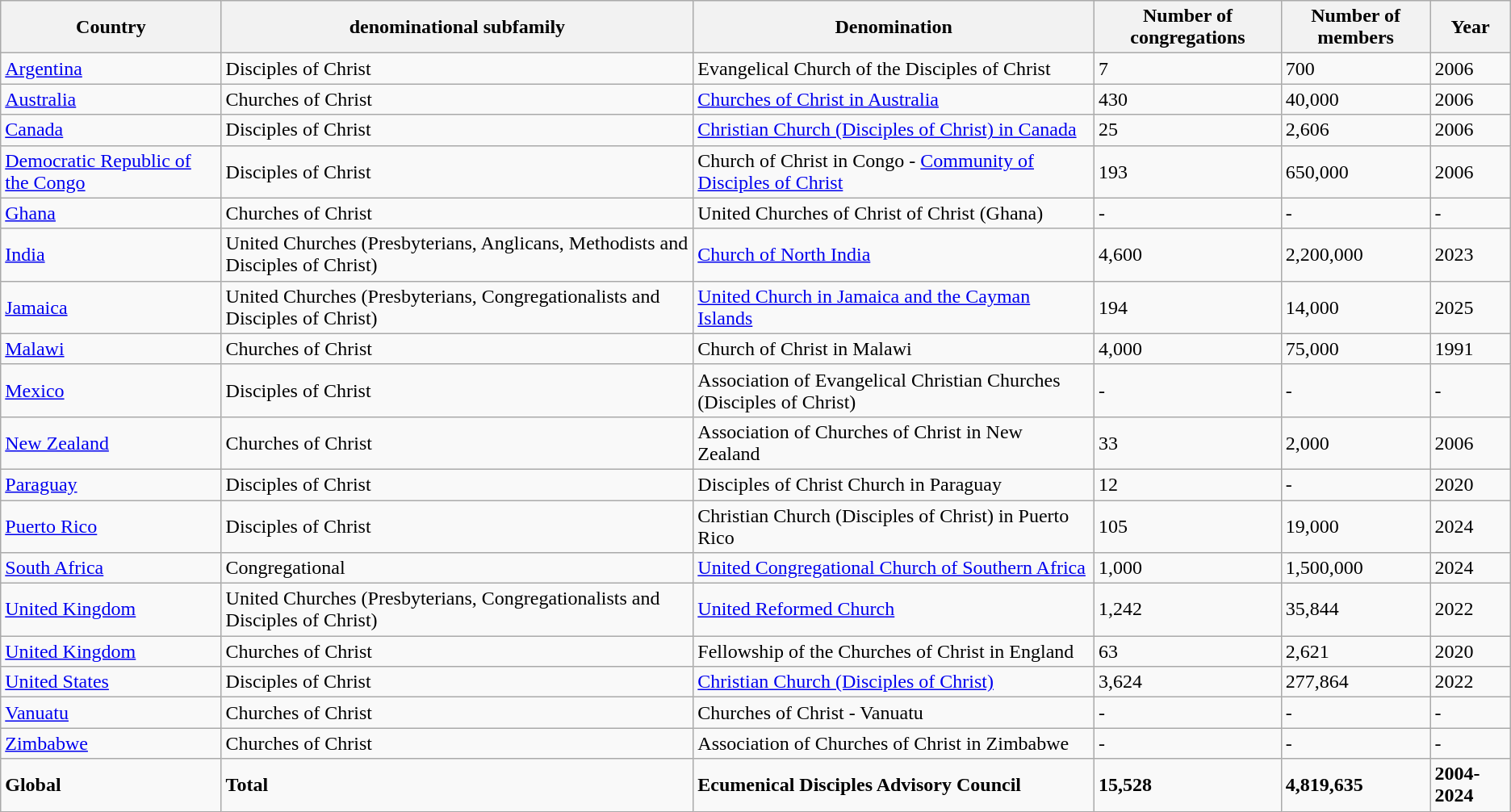<table class = "wikitable sortable">
<tr>
<th><strong>Country</strong></th>
<th><strong>denominational subfamily</strong></th>
<th><strong>Denomination</strong></th>
<th><strong>Number of congregations</strong></th>
<th><strong>Number of members</strong></th>
<th><strong>Year</strong></th>
</tr>
<tr>
<td><a href='#'>Argentina</a></td>
<td>Disciples of Christ</td>
<td>Evangelical Church of the Disciples of Christ</td>
<td>7</td>
<td>700</td>
<td>2006</td>
</tr>
<tr>
<td><a href='#'>Australia</a></td>
<td>Churches of Christ</td>
<td><a href='#'>Churches of Christ in Australia</a></td>
<td>430</td>
<td>40,000</td>
<td>2006</td>
</tr>
<tr>
<td><a href='#'>Canada</a></td>
<td>Disciples of Christ</td>
<td><a href='#'>Christian Church (Disciples of Christ) in Canada</a></td>
<td>25</td>
<td>2,606</td>
<td>2006</td>
</tr>
<tr>
<td><a href='#'>Democratic Republic of the Congo</a></td>
<td>Disciples of Christ</td>
<td>Church of Christ in Congo - <a href='#'>Community of Disciples of Christ</a></td>
<td>193</td>
<td>650,000</td>
<td>2006</td>
</tr>
<tr>
<td><a href='#'>Ghana</a></td>
<td>Churches of Christ</td>
<td>United Churches of Christ of Christ (Ghana)</td>
<td>-</td>
<td>-</td>
<td>-</td>
</tr>
<tr>
<td><a href='#'>India</a></td>
<td>United Churches (Presbyterians, Anglicans, Methodists and Disciples of Christ)</td>
<td><a href='#'>Church of North India</a></td>
<td>4,600</td>
<td>2,200,000</td>
<td>2023</td>
</tr>
<tr>
<td><a href='#'>Jamaica</a></td>
<td>United Churches (Presbyterians, Congregationalists and Disciples of Christ)</td>
<td><a href='#'>United Church in Jamaica and the Cayman Islands</a></td>
<td>194</td>
<td>14,000</td>
<td>2025</td>
</tr>
<tr>
<td><a href='#'>Malawi</a></td>
<td>Churches of Christ</td>
<td>Church of Christ in Malawi</td>
<td>4,000</td>
<td>75,000</td>
<td>1991</td>
</tr>
<tr>
<td><a href='#'>Mexico</a></td>
<td>Disciples of Christ</td>
<td>Association of Evangelical Christian Churches (Disciples of Christ)</td>
<td>-</td>
<td>-</td>
<td>-</td>
</tr>
<tr>
<td><a href='#'>New Zealand</a></td>
<td>Churches of Christ</td>
<td>Association of Churches of Christ in New Zealand</td>
<td>33</td>
<td>2,000</td>
<td>2006</td>
</tr>
<tr>
<td><a href='#'>Paraguay</a></td>
<td>Disciples of Christ</td>
<td>Disciples of Christ Church in Paraguay</td>
<td>12</td>
<td>-</td>
<td>2020</td>
</tr>
<tr>
<td><a href='#'>Puerto Rico</a></td>
<td>Disciples of Christ</td>
<td>Christian Church (Disciples of Christ) in Puerto Rico</td>
<td>105</td>
<td>19,000</td>
<td>2024</td>
</tr>
<tr>
<td><a href='#'>South Africa</a></td>
<td>Congregational</td>
<td><a href='#'>United Congregational Church of Southern Africa</a></td>
<td>1,000</td>
<td>1,500,000</td>
<td>2024</td>
</tr>
<tr>
<td><a href='#'>United Kingdom</a></td>
<td>United Churches (Presbyterians, Congregationalists and Disciples of Christ)</td>
<td><a href='#'>United Reformed Church</a></td>
<td>1,242</td>
<td>35,844</td>
<td>2022</td>
</tr>
<tr>
<td><a href='#'>United Kingdom</a></td>
<td>Churches of Christ</td>
<td>Fellowship of the Churches of Christ in England</td>
<td>63</td>
<td>2,621</td>
<td>2020</td>
</tr>
<tr>
<td><a href='#'>United States</a></td>
<td>Disciples of Christ</td>
<td><a href='#'>Christian Church (Disciples of Christ)</a></td>
<td>3,624</td>
<td>277,864</td>
<td>2022</td>
</tr>
<tr>
<td><a href='#'>Vanuatu</a></td>
<td>Churches of Christ</td>
<td>Churches of Christ - Vanuatu</td>
<td>-</td>
<td>-</td>
<td>-</td>
</tr>
<tr>
<td><a href='#'>Zimbabwe</a></td>
<td>Churches of Christ</td>
<td>Association of Churches of Christ in Zimbabwe</td>
<td>-</td>
<td>-</td>
<td>-</td>
</tr>
<tr>
<td><strong>Global</strong></td>
<td><strong>Total</strong></td>
<td><strong>Ecumenical Disciples Advisory Council</strong></td>
<td><strong>15,528</strong></td>
<td><strong>4,819,635</strong></td>
<td><strong>2004-2024</strong></td>
</tr>
</table>
